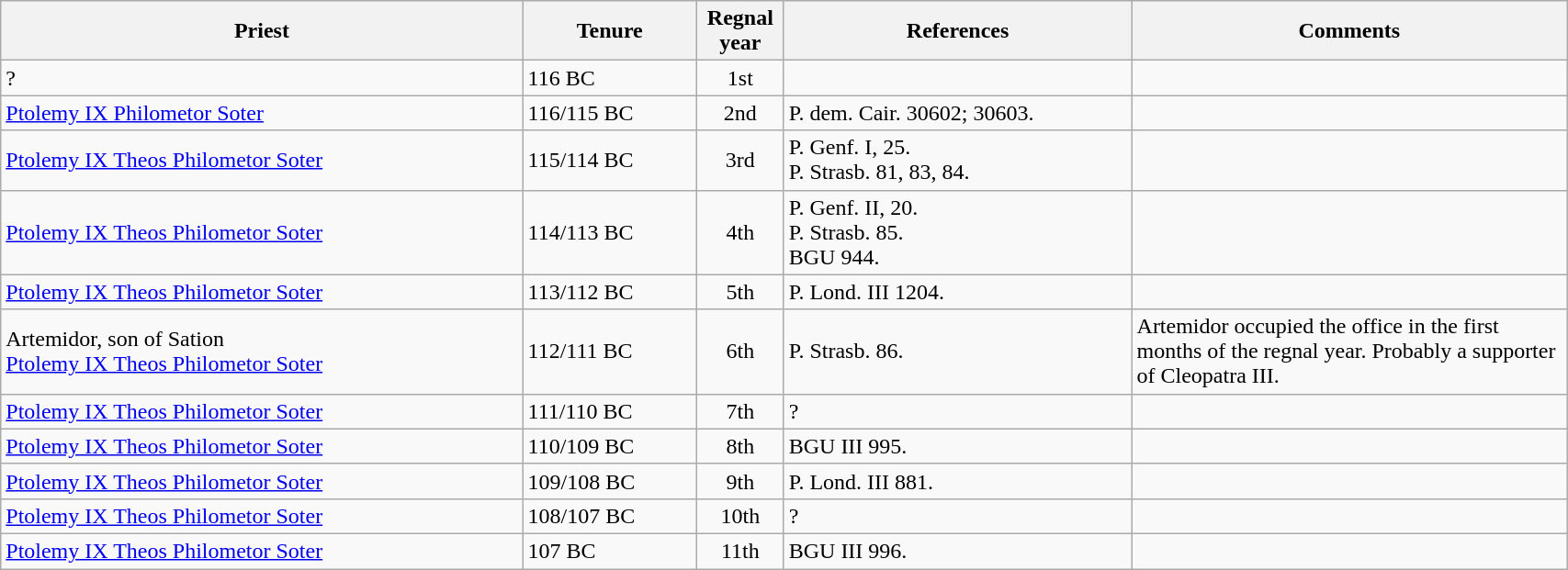<table class="wikitable" style="width:90%;">
<tr style="background-color:#f9f9f9;">
<th bgcolor="#FFDEAD" style="width:30%;"><strong>Priest</strong></th>
<th bgcolor="#FFDEAD" style="width:10%;">Tenure</th>
<th bgcolor="#FFDEAD" style="width:5%;">Regnal year</th>
<th bgcolor="#FFDEAD" style="width:20%;">References</th>
<th bgcolor="#FFDEAD" style="width:25%;">Comments</th>
</tr>
<tr>
<td>?</td>
<td>116 BC</td>
<td align="center">1st</td>
<td></td>
<td></td>
</tr>
<tr>
<td><a href='#'>Ptolemy IX Philometor Soter</a></td>
<td>116/115 BC</td>
<td align="center">2nd</td>
<td>P. dem. Cair. 30602; 30603.</td>
<td></td>
</tr>
<tr>
<td><a href='#'>Ptolemy IX Theos Philometor Soter</a></td>
<td>115/114 BC</td>
<td align="center">3rd</td>
<td>P. Genf. I, 25.<br>P. Strasb. 81, 83, 84.</td>
<td></td>
</tr>
<tr>
<td><a href='#'>Ptolemy IX Theos Philometor Soter</a></td>
<td>114/113 BC</td>
<td align="center">4th</td>
<td>P. Genf. II, 20.<br>P. Strasb. 85.<br>BGU 944.</td>
<td></td>
</tr>
<tr>
<td><a href='#'>Ptolemy IX Theos Philometor Soter</a></td>
<td>113/112 BC</td>
<td align="center">5th</td>
<td>P. Lond. III 1204.</td>
<td></td>
</tr>
<tr>
<td>Artemidor, son of Sation<br><a href='#'>Ptolemy IX Theos Philometor Soter</a></td>
<td>112/111 BC</td>
<td align="center">6th</td>
<td>P. Strasb. 86.</td>
<td>Artemidor occupied the office in the first months of the regnal year. Probably a supporter of Cleopatra III.</td>
</tr>
<tr>
<td><a href='#'>Ptolemy IX Theos Philometor Soter</a></td>
<td>111/110 BC</td>
<td align="center">7th</td>
<td>?</td>
<td></td>
</tr>
<tr>
<td><a href='#'>Ptolemy IX Theos Philometor Soter</a></td>
<td>110/109 BC</td>
<td align="center">8th</td>
<td>BGU III 995.</td>
<td></td>
</tr>
<tr>
<td><a href='#'>Ptolemy IX Theos Philometor Soter</a></td>
<td>109/108 BC</td>
<td align="center">9th</td>
<td>P. Lond. III 881.</td>
<td></td>
</tr>
<tr>
<td><a href='#'>Ptolemy IX Theos Philometor Soter</a></td>
<td>108/107 BC</td>
<td align="center">10th</td>
<td>?</td>
<td></td>
</tr>
<tr>
<td><a href='#'>Ptolemy IX Theos Philometor Soter</a></td>
<td>107 BC</td>
<td align="center">11th</td>
<td>BGU III 996.</td>
<td></td>
</tr>
</table>
